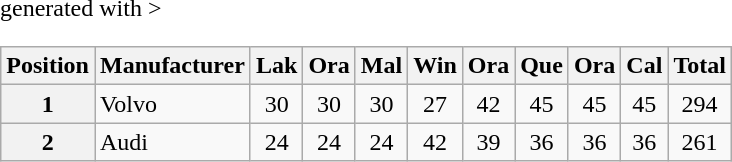<table class="wikitable" border="1" <hiddentext>generated with >
<tr>
<th>Position</th>
<th>Manufacturer</th>
<th>Lak</th>
<th>Ora</th>
<th>Mal</th>
<th>Win</th>
<th>Ora</th>
<th>Que</th>
<th>Ora</th>
<th>Cal</th>
<th>Total</th>
</tr>
<tr>
<th>1</th>
<td>Volvo</td>
<td align="center">30</td>
<td align="center">30</td>
<td align="center">30</td>
<td align="center">27</td>
<td align="center">42</td>
<td align="center">45</td>
<td align="center">45</td>
<td align="center">45</td>
<td align="center">294</td>
</tr>
<tr>
<th>2</th>
<td>Audi</td>
<td align="center">24</td>
<td align="center">24</td>
<td align="center">24</td>
<td align="center">42</td>
<td align="center">39</td>
<td align="center">36</td>
<td align="center">36</td>
<td align="center">36</td>
<td align="center">261</td>
</tr>
</table>
